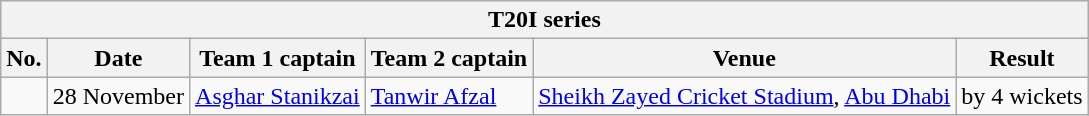<table class="wikitable">
<tr>
<th colspan="9">T20I series</th>
</tr>
<tr>
<th>No.</th>
<th>Date</th>
<th>Team 1 captain</th>
<th>Team 2 captain</th>
<th>Venue</th>
<th>Result</th>
</tr>
<tr>
<td></td>
<td>28 November</td>
<td><a href='#'>Asghar Stanikzai</a></td>
<td><a href='#'>Tanwir Afzal</a></td>
<td><a href='#'>Sheikh Zayed Cricket Stadium</a>, <a href='#'>Abu Dhabi</a></td>
<td> by 4 wickets</td>
</tr>
</table>
